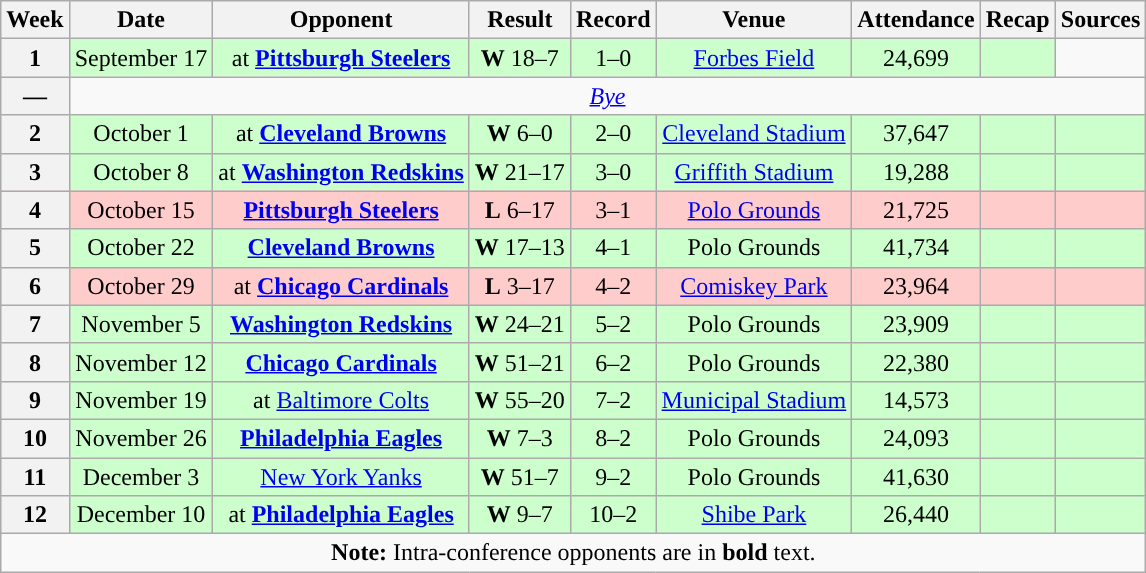<table class="wikitable" style="text-align:center">
<tr>
<th>Week</th>
<th>Date</th>
<th>Opponent</th>
<th>Result</th>
<th>Record</th>
<th>Venue</th>
<th>Attendance</th>
<th>Recap</th>
<th>Sources</th>
</tr>
<tr style="background:#cfc;">
<th>1</th>
<td>September 17</td>
<td>at <strong><a href='#'>Pittsburgh Steelers</a></strong></td>
<td><strong>W</strong> 18–7</td>
<td>1–0</td>
<td><a href='#'>Forbes Field</a></td>
<td style="text-align:center">24,699</td>
<td></td>
</tr>
<tr style="background:">
<th>—</th>
<td colspan="8" style="text-align:center"><em><a href='#'>Bye</a></em></td>
</tr>
<tr style="background: #cfc;">
<th>2</th>
<td>October 1</td>
<td>at <strong><a href='#'>Cleveland Browns</a></strong></td>
<td><strong>W</strong> 6–0</td>
<td>2–0</td>
<td><a href='#'>Cleveland Stadium</a></td>
<td style="text-align:center">37,647</td>
<td></td>
<td></td>
</tr>
<tr style="background: #cfc;">
<th>3</th>
<td>October 8</td>
<td>at <strong><a href='#'>Washington Redskins</a></strong></td>
<td><strong>W</strong> 21–17</td>
<td>3–0</td>
<td><a href='#'>Griffith Stadium</a></td>
<td>19,288</td>
<td></td>
<td></td>
</tr>
<tr style="background: #fcc;">
<th>4</th>
<td>October 15</td>
<td><strong><a href='#'>Pittsburgh Steelers</a></strong></td>
<td><strong>L</strong> 6–17</td>
<td>3–1</td>
<td><a href='#'>Polo Grounds</a></td>
<td>21,725</td>
<td></td>
<td></td>
</tr>
<tr style="background: #cfc;">
<th>5</th>
<td>October 22</td>
<td><strong><a href='#'>Cleveland Browns</a></strong></td>
<td><strong>W</strong> 17–13</td>
<td>4–1</td>
<td>Polo Grounds</td>
<td>41,734</td>
<td></td>
<td></td>
</tr>
<tr style="background: #fcc;">
<th>6</th>
<td>October 29</td>
<td>at <strong><a href='#'>Chicago Cardinals</a></strong></td>
<td><strong>L</strong>  3–17</td>
<td>4–2</td>
<td><a href='#'>Comiskey Park</a></td>
<td>23,964</td>
<td></td>
<td></td>
</tr>
<tr style="background: #cfc;">
<th>7</th>
<td>November 5</td>
<td><strong><a href='#'>Washington Redskins</a></strong></td>
<td><strong>W</strong> 24–21</td>
<td>5–2</td>
<td>Polo Grounds</td>
<td>23,909</td>
<td></td>
<td></td>
</tr>
<tr style="background: #cfc;">
<th>8</th>
<td>November 12</td>
<td><strong><a href='#'>Chicago Cardinals</a></strong></td>
<td><strong>W</strong> 51–21</td>
<td>6–2</td>
<td>Polo Grounds</td>
<td>22,380</td>
<td></td>
<td></td>
</tr>
<tr style="background: #cfc;">
<th>9</th>
<td>November 19</td>
<td>at <a href='#'>Baltimore Colts</a></td>
<td><strong>W</strong> 55–20</td>
<td>7–2</td>
<td><a href='#'>Municipal Stadium</a></td>
<td>14,573</td>
<td></td>
<td></td>
</tr>
<tr style="background: #cfc;">
<th>10</th>
<td>November 26</td>
<td><strong><a href='#'>Philadelphia Eagles</a></strong></td>
<td><strong>W</strong> 7–3</td>
<td>8–2</td>
<td>Polo Grounds</td>
<td>24,093</td>
<td></td>
<td></td>
</tr>
<tr style="background: #cfc;">
<th>11</th>
<td>December 3</td>
<td><a href='#'>New York Yanks</a></td>
<td><strong>W</strong> 51–7</td>
<td>9–2</td>
<td>Polo Grounds</td>
<td>41,630</td>
<td></td>
<td></td>
</tr>
<tr style="background: #cfc;">
<th>12</th>
<td>December 10</td>
<td>at  <strong><a href='#'>Philadelphia Eagles</a></strong></td>
<td><strong>W</strong> 9–7</td>
<td>10–2</td>
<td><a href='#'>Shibe Park</a></td>
<td>26,440</td>
<td></td>
<td></td>
</tr>
<tr>
<td colspan="10"><strong>Note:</strong> Intra-conference opponents are in <strong>bold</strong> text.</td>
</tr>
</table>
